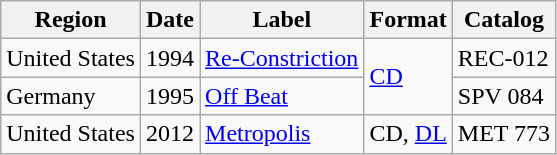<table class="wikitable">
<tr>
<th>Region</th>
<th>Date</th>
<th>Label</th>
<th>Format</th>
<th>Catalog</th>
</tr>
<tr>
<td>United States</td>
<td>1994</td>
<td><a href='#'>Re-Constriction</a></td>
<td rowspan="2"><a href='#'>CD</a></td>
<td>REC-012</td>
</tr>
<tr>
<td>Germany</td>
<td>1995</td>
<td><a href='#'>Off Beat</a></td>
<td>SPV 084</td>
</tr>
<tr>
<td>United States</td>
<td>2012</td>
<td><a href='#'>Metropolis</a></td>
<td>CD, <a href='#'>DL</a></td>
<td>MET 773</td>
</tr>
</table>
